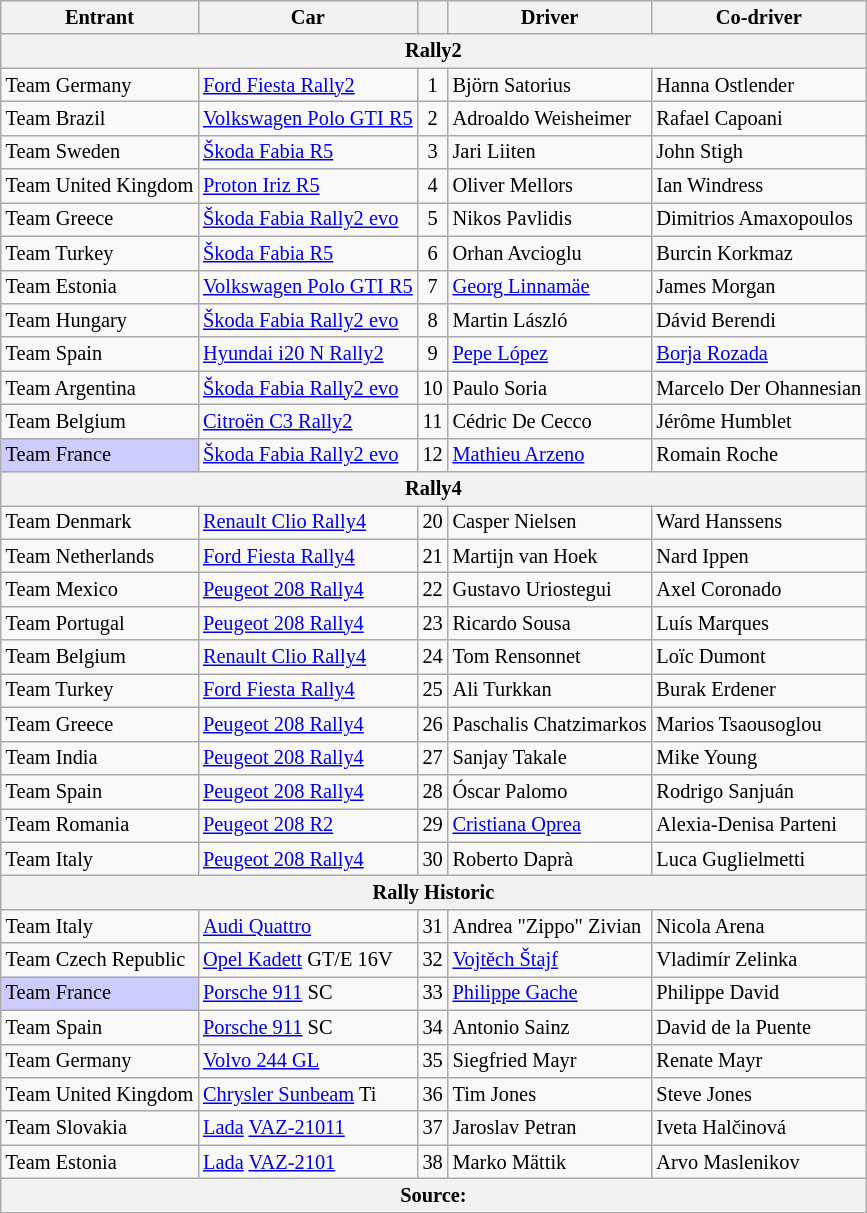<table class="wikitable" style="font-size: 85%;">
<tr>
<th>Entrant</th>
<th>Car</th>
<th></th>
<th>Driver</th>
<th>Co-driver</th>
</tr>
<tr>
<th colspan=7>Rally2</th>
</tr>
<tr>
<td> Team Germany</td>
<td><a href='#'>Ford Fiesta Rally2</a></td>
<td align="center">1</td>
<td> Björn Satorius</td>
<td> Hanna Ostlender</td>
</tr>
<tr>
<td> Team Brazil</td>
<td><a href='#'>Volkswagen Polo GTI R5</a></td>
<td align="center">2</td>
<td> Adroaldo Weisheimer</td>
<td> Rafael Capoani</td>
</tr>
<tr>
<td> Team Sweden</td>
<td><a href='#'>Škoda Fabia R5</a></td>
<td align="center">3</td>
<td> Jari Liiten</td>
<td> John Stigh</td>
</tr>
<tr>
<td> Team United Kingdom</td>
<td><a href='#'>Proton Iriz R5</a></td>
<td align="center">4</td>
<td> Oliver Mellors</td>
<td> Ian Windress</td>
</tr>
<tr>
<td> Team Greece</td>
<td><a href='#'>Škoda Fabia Rally2 evo</a></td>
<td align="center">5</td>
<td> Nikos Pavlidis</td>
<td> Dimitrios Amaxopoulos</td>
</tr>
<tr>
<td> Team Turkey</td>
<td><a href='#'>Škoda Fabia R5</a></td>
<td align="center">6</td>
<td> Orhan Avcioglu</td>
<td> Burcin Korkmaz</td>
</tr>
<tr>
<td> Team Estonia</td>
<td><a href='#'>Volkswagen Polo GTI R5</a></td>
<td align="center">7</td>
<td> <a href='#'>Georg Linnamäe</a></td>
<td> James Morgan</td>
</tr>
<tr>
<td> Team Hungary</td>
<td><a href='#'>Škoda Fabia Rally2 evo</a></td>
<td align="center">8</td>
<td> Martin László</td>
<td> Dávid Berendi</td>
</tr>
<tr>
<td> Team Spain</td>
<td><a href='#'>Hyundai i20 N Rally2</a></td>
<td align="center">9</td>
<td> <a href='#'>Pepe López</a></td>
<td> <a href='#'>Borja Rozada</a></td>
</tr>
<tr>
<td> Team Argentina</td>
<td><a href='#'>Škoda Fabia Rally2 evo</a></td>
<td align="center">10</td>
<td> Paulo Soria</td>
<td> Marcelo Der Ohannesian</td>
</tr>
<tr>
<td> Team Belgium</td>
<td><a href='#'>Citroën C3 Rally2</a></td>
<td align="center">11</td>
<td> Cédric De Cecco</td>
<td> Jérôme Humblet</td>
</tr>
<tr>
<td style="background:#ccccff"> Team France</td>
<td><a href='#'>Škoda Fabia Rally2 evo</a></td>
<td align="center">12</td>
<td> <a href='#'>Mathieu Arzeno</a></td>
<td> Romain Roche</td>
</tr>
<tr>
<th colspan=7>Rally4</th>
</tr>
<tr>
<td> Team Denmark</td>
<td><a href='#'>Renault Clio Rally4</a></td>
<td align="center">20</td>
<td> Casper Nielsen</td>
<td> Ward Hanssens</td>
</tr>
<tr>
<td> Team Netherlands</td>
<td><a href='#'>Ford Fiesta Rally4</a></td>
<td align="center">21</td>
<td> Martijn van Hoek</td>
<td> Nard Ippen</td>
</tr>
<tr>
<td> Team Mexico</td>
<td><a href='#'>Peugeot 208 Rally4</a></td>
<td align="center">22</td>
<td> Gustavo Uriostegui</td>
<td> Axel Coronado</td>
</tr>
<tr>
<td> Team Portugal</td>
<td><a href='#'>Peugeot 208 Rally4</a></td>
<td align="center">23</td>
<td> Ricardo Sousa</td>
<td> Luís Marques</td>
</tr>
<tr>
<td> Team Belgium</td>
<td><a href='#'>Renault Clio Rally4</a></td>
<td align="center">24</td>
<td> Tom Rensonnet</td>
<td> Loïc Dumont</td>
</tr>
<tr>
<td> Team Turkey</td>
<td><a href='#'>Ford Fiesta Rally4</a></td>
<td align="center">25</td>
<td> Ali Turkkan</td>
<td> Burak Erdener</td>
</tr>
<tr>
<td> Team Greece</td>
<td><a href='#'>Peugeot 208 Rally4</a></td>
<td align="center">26</td>
<td> Paschalis Chatzimarkos</td>
<td> Marios Tsaousoglou</td>
</tr>
<tr>
<td> Team India</td>
<td><a href='#'>Peugeot 208 Rally4</a></td>
<td align="center">27</td>
<td> Sanjay Takale</td>
<td> Mike Young</td>
</tr>
<tr>
<td> Team Spain</td>
<td><a href='#'>Peugeot 208 Rally4</a></td>
<td align="center">28</td>
<td> Óscar Palomo</td>
<td> Rodrigo Sanjuán</td>
</tr>
<tr>
<td> Team Romania</td>
<td><a href='#'>Peugeot 208 R2</a></td>
<td align="center">29</td>
<td> <a href='#'>Cristiana Oprea</a></td>
<td> Alexia-Denisa Parteni</td>
</tr>
<tr>
<td> Team Italy</td>
<td><a href='#'>Peugeot 208 Rally4</a></td>
<td align="center">30</td>
<td> Roberto Daprà</td>
<td> Luca Guglielmetti</td>
</tr>
<tr>
<th colspan=7>Rally Historic</th>
</tr>
<tr>
<td> Team Italy</td>
<td><a href='#'>Audi Quattro</a></td>
<td align="center">31</td>
<td> Andrea "Zippo" Zivian</td>
<td> Nicola Arena</td>
</tr>
<tr>
<td> Team Czech Republic</td>
<td><a href='#'>Opel Kadett</a> GT/E 16V</td>
<td align="center">32</td>
<td> <a href='#'>Vojtěch Štajf</a></td>
<td> Vladimír Zelinka</td>
</tr>
<tr>
<td style="background:#ccccff"> Team France</td>
<td><a href='#'>Porsche 911</a> SC</td>
<td align="center">33</td>
<td> <a href='#'>Philippe Gache</a></td>
<td> Philippe David</td>
</tr>
<tr>
<td> Team Spain</td>
<td><a href='#'>Porsche 911</a> SC</td>
<td align="center">34</td>
<td> Antonio Sainz</td>
<td> David de la Puente</td>
</tr>
<tr>
<td> Team Germany</td>
<td><a href='#'>Volvo 244 GL</a></td>
<td align="center">35</td>
<td> Siegfried Mayr</td>
<td> Renate Mayr</td>
</tr>
<tr>
<td> Team United Kingdom</td>
<td><a href='#'>Chrysler Sunbeam</a> Ti</td>
<td align="center">36</td>
<td> Tim Jones</td>
<td> Steve Jones</td>
</tr>
<tr>
<td> Team Slovakia</td>
<td><a href='#'>Lada</a> <a href='#'>VAZ-21011</a></td>
<td align="center">37</td>
<td> Jaroslav Petran</td>
<td> Iveta Halčinová</td>
</tr>
<tr>
<td> Team Estonia</td>
<td><a href='#'>Lada</a> <a href='#'>VAZ-2101</a></td>
<td align="center">38</td>
<td> Marko Mättik</td>
<td> Arvo Maslenikov</td>
</tr>
<tr>
<th colspan=7>Source:</th>
</tr>
</table>
